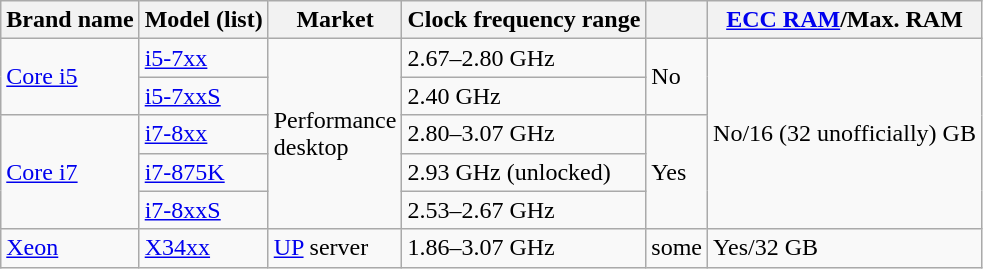<table class="wikitable">
<tr>
<th>Brand name</th>
<th>Model (list)</th>
<th>Market</th>
<th>Clock frequency range</th>
<th></th>
<th><a href='#'>ECC RAM</a>/Max. RAM</th>
</tr>
<tr>
<td rowspan=2><a href='#'>Core i5</a></td>
<td><a href='#'>i5-7xx</a></td>
<td rowspan=5>Performance<br>desktop</td>
<td>2.67–2.80 GHz</td>
<td rowspan=2>No</td>
<td rowspan=5>No/16 (32 unofficially) GB</td>
</tr>
<tr>
<td><a href='#'>i5-7xxS</a></td>
<td>2.40 GHz</td>
</tr>
<tr>
<td rowspan=3><a href='#'>Core i7</a></td>
<td><a href='#'>i7-8xx</a></td>
<td>2.80–3.07 GHz</td>
<td rowspan=3>Yes</td>
</tr>
<tr>
<td><a href='#'>i7-875K</a></td>
<td>2.93 GHz (unlocked)</td>
</tr>
<tr>
<td><a href='#'>i7-8xxS</a></td>
<td>2.53–2.67 GHz</td>
</tr>
<tr>
<td><a href='#'>Xeon</a></td>
<td><a href='#'>X34xx</a></td>
<td><a href='#'>UP</a> server</td>
<td>1.86–3.07 GHz</td>
<td>some</td>
<td>Yes/32 GB</td>
</tr>
</table>
